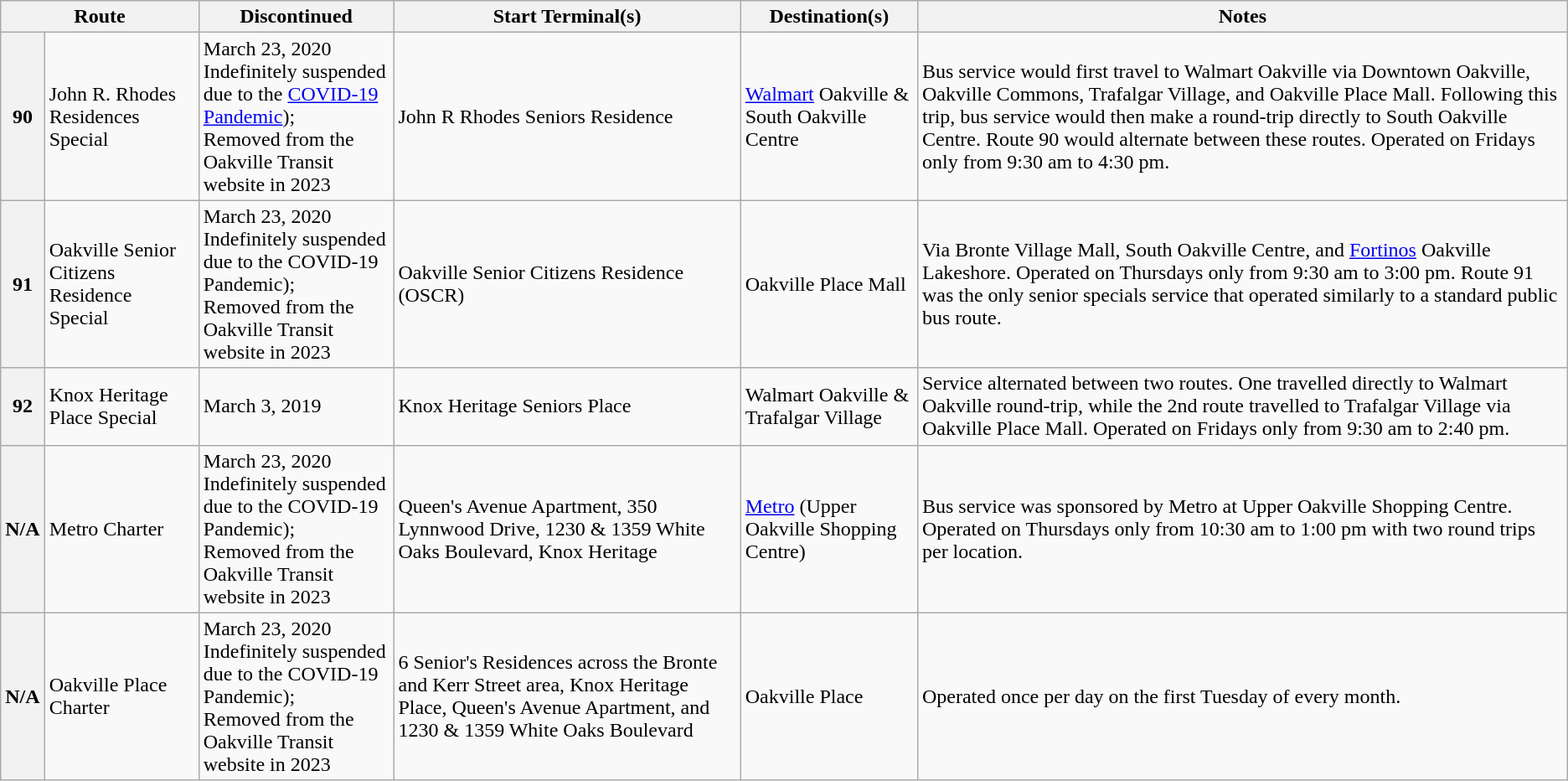<table class="wikitable sortable">
<tr>
<th colspan="2">Route</th>
<th>Discontinued</th>
<th>Start Terminal(s)</th>
<th>Destination(s)</th>
<th class="unsortable">Notes</th>
</tr>
<tr>
<th>90</th>
<td>John R. Rhodes Residences Special</td>
<td>March 23, 2020<br>Indefinitely suspended due to the <a href='#'>COVID-19 Pandemic</a>);<br>Removed from the Oakville Transit website in 2023</td>
<td>John R Rhodes Seniors Residence</td>
<td><a href='#'>Walmart</a> Oakville & South Oakville Centre</td>
<td>Bus service would first travel to Walmart Oakville via Downtown Oakville, Oakville Commons, Trafalgar Village, and Oakville Place Mall. Following this trip, bus service would then make a round-trip directly to South Oakville Centre. Route 90 would alternate between these routes. Operated on Fridays only from 9:30 am to 4:30 pm.</td>
</tr>
<tr>
<th>91</th>
<td>Oakville Senior Citizens Residence Special</td>
<td>March 23, 2020<br>Indefinitely suspended due to the COVID-19 Pandemic);<br>Removed from the Oakville Transit website in 2023</td>
<td>Oakville Senior Citizens Residence (OSCR)</td>
<td>Oakville Place Mall</td>
<td>Via Bronte Village Mall, South Oakville Centre, and <a href='#'>Fortinos</a> Oakville Lakeshore. Operated on Thursdays only from 9:30 am to 3:00 pm. Route 91 was the only senior specials service that operated similarly to a standard public bus route.</td>
</tr>
<tr>
<th>92</th>
<td>Knox Heritage Place Special</td>
<td>March 3, 2019</td>
<td>Knox Heritage Seniors Place</td>
<td>Walmart Oakville & Trafalgar Village</td>
<td>Service alternated between two routes. One travelled directly to Walmart Oakville round-trip, while the 2nd route travelled to Trafalgar Village via Oakville Place Mall. Operated on Fridays only from 9:30 am to 2:40 pm.</td>
</tr>
<tr>
<th>N/A</th>
<td>Metro Charter</td>
<td>March 23, 2020<br>Indefinitely suspended due to the COVID-19 Pandemic);<br>Removed from the Oakville Transit website in 2023</td>
<td>Queen's Avenue Apartment, 350 Lynnwood Drive, 1230 & 1359 White Oaks Boulevard, Knox Heritage</td>
<td><a href='#'>Metro</a> (Upper Oakville Shopping Centre)</td>
<td>Bus service was sponsored by Metro at Upper Oakville Shopping Centre.<br>Operated on Thursdays only from 10:30 am to 1:00 pm with two round trips per location.</td>
</tr>
<tr>
<th>N/A</th>
<td>Oakville Place Charter</td>
<td>March 23, 2020<br>Indefinitely suspended due to the COVID-19 Pandemic);<br>Removed from the Oakville Transit website in 2023</td>
<td>6 Senior's Residences across the Bronte and Kerr Street area, Knox Heritage Place, Queen's Avenue Apartment, and 1230 & 1359 White Oaks Boulevard</td>
<td>Oakville Place</td>
<td>Operated once per day on the first Tuesday of every month.</td>
</tr>
</table>
